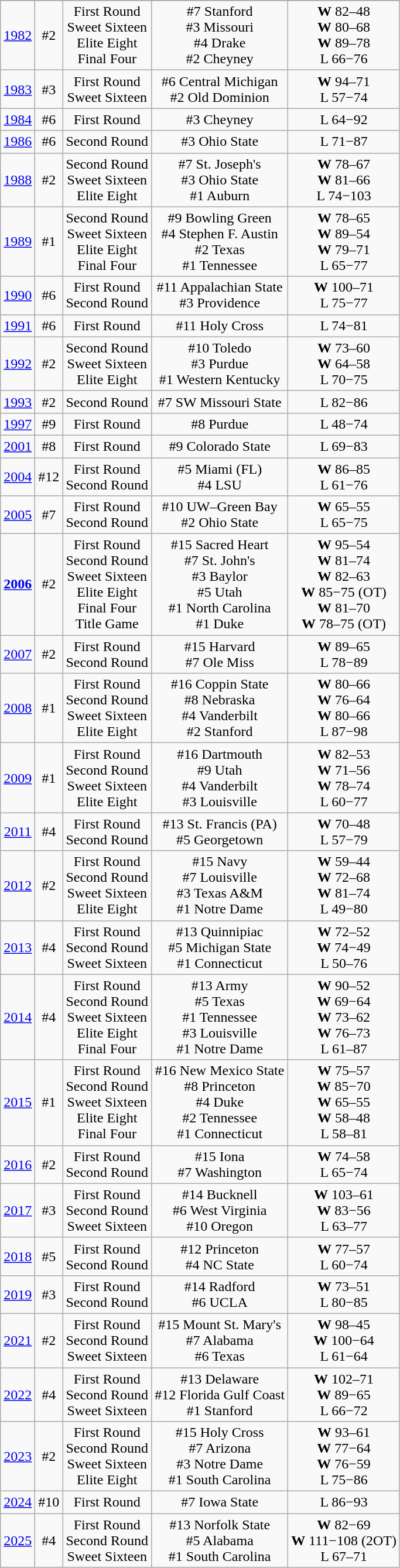<table class="wikitable" style="text-align:center">
<tr>
</tr>
<tr>
<td rowspan=1><a href='#'>1982</a></td>
<td>#2</td>
<td>First Round<br>Sweet Sixteen<br>Elite Eight<br>Final Four</td>
<td>#7 Stanford<br>#3 Missouri<br>#4 Drake<br>#2 Cheyney</td>
<td><strong>W</strong> 82–48<br><strong>W</strong> 80–68<br><strong>W</strong> 89–78<br>L 66−76</td>
</tr>
<tr style="text-align:center;">
<td rowspan=1><a href='#'>1983</a></td>
<td>#3</td>
<td>First Round<br>Sweet Sixteen</td>
<td>#6 Central Michigan<br>#2 Old Dominion</td>
<td><strong>W</strong> 94–71<br>L 57−74</td>
</tr>
<tr style="text-align:center;">
<td rowspan=1><a href='#'>1984</a></td>
<td>#6</td>
<td>First Round</td>
<td>#3 Cheyney</td>
<td>L 64−92</td>
</tr>
<tr style="text-align:center;">
<td rowspan=1><a href='#'>1986</a></td>
<td>#6</td>
<td>Second Round</td>
<td>#3 Ohio State</td>
<td>L 71−87</td>
</tr>
<tr style="text-align:center;">
<td rowspan=1><a href='#'>1988</a></td>
<td>#2</td>
<td>Second Round<br>Sweet Sixteen<br>Elite Eight</td>
<td>#7 St. Joseph's<br>#3 Ohio State<br>#1 Auburn</td>
<td><strong>W</strong> 78–67<br><strong>W</strong> 81–66<br>L 74−103</td>
</tr>
<tr style="text-align:center;">
<td rowspan=1><a href='#'>1989</a></td>
<td>#1</td>
<td>Second Round<br>Sweet Sixteen<br>Elite Eight<br>Final Four</td>
<td>#9 Bowling Green<br>#4 Stephen F. Austin<br>#2 Texas<br>#1 Tennessee</td>
<td><strong>W</strong> 78–65<br><strong>W</strong> 89–54<br><strong>W</strong> 79–71<br>L 65−77</td>
</tr>
<tr style="text-align:center;">
<td rowspan=1><a href='#'>1990</a></td>
<td>#6</td>
<td>First Round<br>Second Round</td>
<td>#11 Appalachian State<br>#3 Providence</td>
<td><strong>W</strong> 100–71<br>L 75−77</td>
</tr>
<tr style="text-align:center;">
<td rowspan=1><a href='#'>1991</a></td>
<td>#6</td>
<td>First Round</td>
<td>#11 Holy Cross</td>
<td>L 74−81</td>
</tr>
<tr style="text-align:center;">
<td rowspan=1><a href='#'>1992</a></td>
<td>#2</td>
<td>Second Round<br>Sweet Sixteen<br>Elite Eight</td>
<td>#10 Toledo<br>#3 Purdue<br>#1 Western Kentucky</td>
<td><strong>W</strong> 73–60<br><strong>W</strong> 64–58<br>L 70−75</td>
</tr>
<tr style="text-align:center;">
<td rowspan=1><a href='#'>1993</a></td>
<td>#2</td>
<td>Second Round</td>
<td>#7 SW Missouri State</td>
<td>L 82−86</td>
</tr>
<tr style="text-align:center;">
<td rowspan=1><a href='#'>1997</a></td>
<td>#9</td>
<td>First Round</td>
<td>#8 Purdue</td>
<td>L 48−74</td>
</tr>
<tr style="text-align:center;">
<td rowspan=1><a href='#'>2001</a></td>
<td>#8</td>
<td>First Round</td>
<td>#9 Colorado State</td>
<td>L 69−83</td>
</tr>
<tr style="text-align:center;">
<td rowspan=1><a href='#'>2004</a></td>
<td>#12</td>
<td>First Round<br>Second Round</td>
<td>#5 Miami (FL)<br>#4 LSU</td>
<td><strong>W</strong> 86–85<br>L 61−76</td>
</tr>
<tr style="text-align:center;">
<td rowspan=1><a href='#'>2005</a></td>
<td>#7</td>
<td>First Round<br>Second Round</td>
<td>#10 UW–Green Bay<br>#2 Ohio State</td>
<td><strong>W</strong> 65–55<br>L 65−75</td>
</tr>
<tr style="text-align:center;">
<td rowspan=1><strong><a href='#'>2006</a></strong></td>
<td>#2</td>
<td>First Round<br>Second Round<br>Sweet Sixteen<br>Elite Eight<br>Final Four<br>Title Game</td>
<td>#15 Sacred Heart<br>#7 St. John's<br>#3 Baylor<br>#5 Utah<br>#1 North Carolina<br>#1 Duke</td>
<td><strong>W</strong> 95–54<br><strong>W</strong> 81–74<br><strong>W</strong> 82–63<br><strong>W</strong> 85−75 (OT)<br><strong>W</strong> 81–70<br><strong>W</strong> 78–75 (OT)</td>
</tr>
<tr style="text-align:center;">
<td rowspan=1><a href='#'>2007</a></td>
<td>#2</td>
<td>First Round<br>Second Round</td>
<td>#15 Harvard<br>#7 Ole Miss</td>
<td><strong>W</strong> 89–65<br>L 78−89</td>
</tr>
<tr style="text-align:center;">
<td rowspan=1><a href='#'>2008</a></td>
<td>#1</td>
<td>First Round<br>Second Round<br>Sweet Sixteen<br>Elite Eight</td>
<td>#16 Coppin State<br>#8 Nebraska<br>#4 Vanderbilt<br>#2 Stanford</td>
<td><strong>W</strong> 80–66<br><strong>W</strong> 76–64<br><strong>W</strong> 80–66<br>L 87−98</td>
</tr>
<tr style="text-align:center;">
<td rowspan=1><a href='#'>2009</a></td>
<td>#1</td>
<td>First Round<br>Second Round<br>Sweet Sixteen<br>Elite Eight</td>
<td>#16 Dartmouth<br>#9 Utah<br>#4 Vanderbilt<br>#3 Louisville</td>
<td><strong>W</strong> 82–53<br><strong>W</strong> 71–56<br><strong>W</strong> 78–74<br>L 60−77</td>
</tr>
<tr style="text-align:center;">
<td rowspan=1><a href='#'>2011</a></td>
<td>#4</td>
<td>First Round<br>Second Round</td>
<td>#13 St. Francis (PA)<br>#5 Georgetown</td>
<td><strong>W</strong> 70–48<br>L 57−79</td>
</tr>
<tr style="text-align:center;">
<td rowspan=1><a href='#'>2012</a></td>
<td>#2</td>
<td>First Round<br>Second Round<br>Sweet Sixteen<br>Elite Eight</td>
<td>#15 Navy<br>#7 Louisville<br>#3 Texas A&M<br>#1 Notre Dame</td>
<td><strong>W</strong> 59–44<br><strong>W</strong> 72–68<br><strong>W</strong> 81–74<br>L 49−80</td>
</tr>
<tr style="text-align:center;">
<td rowspan=1><a href='#'>2013</a></td>
<td>#4</td>
<td>First Round<br>Second Round<br>Sweet Sixteen</td>
<td>#13 Quinnipiac<br>#5 Michigan State<br>#1 Connecticut</td>
<td><strong>W</strong> 72–52<br><strong>W</strong> 74−49<br>L 50–76</td>
</tr>
<tr style="text-align:center;">
<td rowspan=1><a href='#'>2014</a></td>
<td>#4</td>
<td>First Round<br>Second Round<br>Sweet Sixteen<br>Elite Eight<br>Final Four</td>
<td>#13 Army<br>#5 Texas<br>#1 Tennessee<br>#3 Louisville<br>#1 Notre Dame</td>
<td><strong>W</strong> 90–52<br><strong>W</strong> 69−64<br><strong>W</strong> 73–62<br><strong>W</strong> 76–73<br>L 61–87</td>
</tr>
<tr style="text-align:center;">
<td rowspan=1><a href='#'>2015</a></td>
<td>#1</td>
<td>First Round<br>Second Round<br>Sweet Sixteen<br>Elite Eight<br>Final Four</td>
<td>#16 New Mexico State<br>#8 Princeton<br>#4 Duke<br>#2 Tennessee<br>#1 Connecticut</td>
<td><strong>W</strong> 75–57<br><strong>W</strong> 85−70<br><strong>W</strong> 65–55<br><strong>W</strong> 58–48<br>L 58–81</td>
</tr>
<tr style="text-align:center;">
<td rowspan=1><a href='#'>2016</a></td>
<td>#2</td>
<td>First Round<br>Second Round</td>
<td>#15 Iona<br>#7 Washington</td>
<td><strong>W</strong> 74–58<br>L 65−74</td>
</tr>
<tr style="text-align:center;">
<td rowspan=1><a href='#'>2017</a></td>
<td>#3</td>
<td>First Round<br>Second Round<br>Sweet Sixteen</td>
<td>#14 Bucknell<br>#6 West Virginia<br>#10 Oregon</td>
<td><strong>W</strong> 103–61<br><strong>W</strong> 83−56<br>L 63–77</td>
</tr>
<tr style="text-align:center;">
<td rowspan=1><a href='#'>2018</a></td>
<td>#5</td>
<td>First Round<br>Second Round</td>
<td>#12 Princeton<br>#4 NC State</td>
<td><strong>W</strong> 77–57<br>L 60−74</td>
</tr>
<tr style="text-align:center;">
<td rowspan=1><a href='#'>2019</a></td>
<td>#3</td>
<td>First Round<br>Second Round</td>
<td>#14 Radford<br>#6 UCLA</td>
<td><strong>W</strong> 73–51<br>L 80−85</td>
</tr>
<tr style="text-align:center;">
<td rowspan=1><a href='#'>2021</a></td>
<td>#2</td>
<td>First Round<br>Second Round<br>Sweet Sixteen</td>
<td>#15 Mount St. Mary's<br>#7 Alabama<br>#6 Texas</td>
<td><strong>W</strong> 98–45<br><strong>W</strong> 100−64<br>L 61−64</td>
</tr>
<tr style="text-align:center;">
<td rowspan=1><a href='#'>2022</a></td>
<td>#4</td>
<td>First Round<br>Second Round<br>Sweet Sixteen</td>
<td>#13 Delaware<br>#12 Florida Gulf Coast<br>#1 Stanford</td>
<td><strong>W</strong> 102–71<br><strong>W</strong> 89−65<br>L 66−72</td>
</tr>
<tr style="text-align:center;">
<td rowspan=1><a href='#'>2023</a></td>
<td>#2</td>
<td>First Round<br>Second Round<br>Sweet Sixteen<br>Elite Eight</td>
<td>#15 Holy Cross<br>#7 Arizona<br>#3 Notre Dame<br>#1 South Carolina</td>
<td><strong>W</strong> 93–61<br><strong>W</strong> 77−64<br><strong>W</strong> 76−59<br>L 75−86</td>
</tr>
<tr style="text-align:center;">
<td rowspan=1><a href='#'>2024</a></td>
<td>#10</td>
<td>First Round</td>
<td>#7 Iowa State</td>
<td>L 86−93</td>
</tr>
<tr style="text-align:center;">
<td rowspan=1><a href='#'>2025</a></td>
<td>#4</td>
<td>First Round<br>Second Round<br>Sweet Sixteen</td>
<td>#13 Norfolk State<br>#5 Alabama<br>#1 South Carolina</td>
<td><strong>W</strong> 82−69<br><strong>W</strong> 111−108 (2OT)<br>L 67–71</td>
</tr>
</table>
